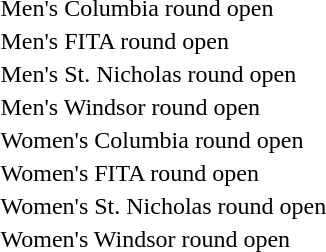<table>
<tr>
<td>Men's Columbia round open<br></td>
<td></td>
<td></td>
<td></td>
</tr>
<tr>
<td>Men's FITA round open<br></td>
<td></td>
<td></td>
<td></td>
</tr>
<tr>
<td>Men's St. Nicholas round open<br></td>
<td></td>
<td></td>
<td></td>
</tr>
<tr>
<td>Men's Windsor round open<br></td>
<td></td>
<td></td>
<td></td>
</tr>
<tr>
<td>Women's Columbia round open<br></td>
<td></td>
<td></td>
<td></td>
</tr>
<tr>
<td>Women's FITA round open<br></td>
<td></td>
<td></td>
<td></td>
</tr>
<tr>
<td>Women's St. Nicholas round open<br></td>
<td></td>
<td></td>
<td></td>
</tr>
<tr>
<td>Women's Windsor round open<br></td>
<td></td>
<td></td>
<td></td>
</tr>
</table>
